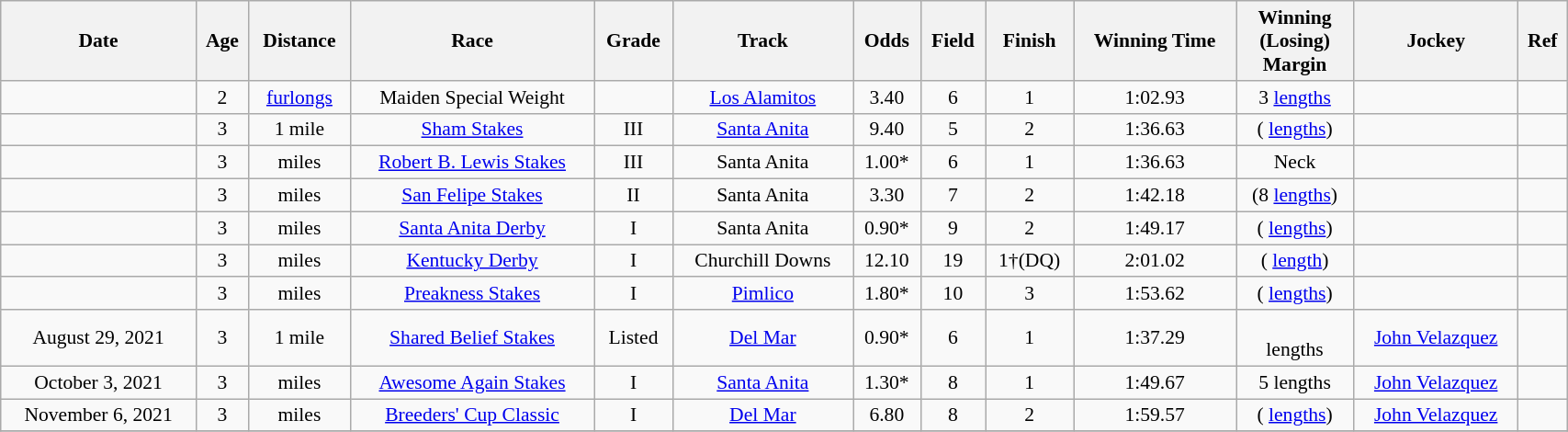<table class = "wikitable sortable" style="text-align:center; width:90%; font-size:90%">
<tr>
<th scope="col">Date</th>
<th scope="col">Age</th>
<th scope="col">Distance</th>
<th scope="col">Race</th>
<th scope="col">Grade</th>
<th scope="col">Track</th>
<th scope="col">Odds</th>
<th scope="col">Field</th>
<th scope="col">Finish</th>
<th scope="col">Winning Time</th>
<th scope="col">Winning<br>(Losing)<br>Margin</th>
<th scope="col">Jockey</th>
<th scope="col" class="unsortable">Ref</th>
</tr>
<tr>
<td></td>
<td>2</td>
<td>  <a href='#'>furlongs</a></td>
<td> Maiden Special Weight</td>
<td></td>
<td><a href='#'>Los Alamitos</a></td>
<td>3.40</td>
<td>6</td>
<td>1</td>
<td>1:02.93</td>
<td>3 <a href='#'>lengths</a></td>
<td></td>
<td></td>
</tr>
<tr>
<td></td>
<td>3</td>
<td> 1 mile</td>
<td><a href='#'>Sham Stakes</a></td>
<td> III</td>
<td><a href='#'>Santa Anita</a></td>
<td>9.40</td>
<td>5</td>
<td>2</td>
<td>1:36.63</td>
<td>( <a href='#'>lengths</a>)</td>
<td></td>
<td></td>
</tr>
<tr>
<td></td>
<td>3</td>
<td> miles</td>
<td><a href='#'>Robert B. Lewis Stakes</a></td>
<td> III</td>
<td>Santa Anita</td>
<td>1.00*</td>
<td>6</td>
<td>1</td>
<td>1:36.63</td>
<td>Neck</td>
<td></td>
<td></td>
</tr>
<tr>
<td></td>
<td>3</td>
<td>  miles</td>
<td><a href='#'>San Felipe Stakes</a></td>
<td> II</td>
<td>Santa Anita</td>
<td>3.30</td>
<td>7</td>
<td>2</td>
<td>1:42.18</td>
<td>(8 <a href='#'>lengths</a>)</td>
<td></td>
<td></td>
</tr>
<tr>
<td></td>
<td>3</td>
<td>  miles</td>
<td><a href='#'>Santa Anita Derby</a></td>
<td> I</td>
<td>Santa Anita</td>
<td>0.90*</td>
<td>9</td>
<td>2</td>
<td>1:49.17</td>
<td>( <a href='#'>lengths</a>)</td>
<td></td>
<td></td>
</tr>
<tr>
<td></td>
<td>3</td>
<td>  miles</td>
<td><a href='#'>Kentucky Derby</a></td>
<td> I</td>
<td>Churchill Downs</td>
<td>12.10</td>
<td>19</td>
<td>1†(DQ)</td>
<td>2:01.02</td>
<td>( <a href='#'>length</a>)</td>
<td></td>
<td></td>
</tr>
<tr>
<td></td>
<td>3</td>
<td>  miles</td>
<td><a href='#'>Preakness Stakes</a></td>
<td> I</td>
<td><a href='#'>Pimlico</a></td>
<td>1.80*</td>
<td>10</td>
<td>3</td>
<td>1:53.62</td>
<td>( <a href='#'>lengths</a>)</td>
<td></td>
<td></td>
</tr>
<tr>
<td>August 29, 2021</td>
<td>3</td>
<td>1 mile</td>
<td><a href='#'>Shared Belief Stakes</a></td>
<td> Listed</td>
<td><a href='#'>Del Mar</a></td>
<td>0.90*</td>
<td>6</td>
<td>1</td>
<td>1:37.29</td>
<td><br>lengths</td>
<td><a href='#'>John Velazquez</a></td>
<td></td>
</tr>
<tr>
<td>October 3, 2021</td>
<td>3</td>
<td>  miles</td>
<td><a href='#'>Awesome Again Stakes</a></td>
<td> I</td>
<td><a href='#'>Santa Anita</a></td>
<td>1.30*</td>
<td>8</td>
<td>1</td>
<td>1:49.67</td>
<td>5 lengths</td>
<td><a href='#'>John Velazquez</a></td>
<td></td>
</tr>
<tr>
<td>November 6, 2021</td>
<td>3</td>
<td>  miles</td>
<td><a href='#'>Breeders' Cup Classic</a></td>
<td> I</td>
<td><a href='#'>Del Mar</a></td>
<td>6.80</td>
<td>8</td>
<td>2</td>
<td>1:59.57</td>
<td>( <a href='#'>lengths</a>)</td>
<td><a href='#'>John Velazquez</a></td>
<td></td>
</tr>
<tr>
</tr>
</table>
